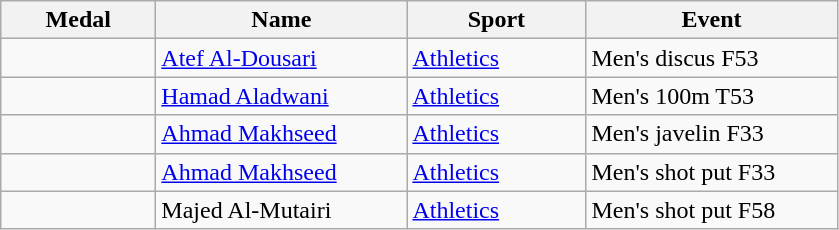<table class="wikitable">
<tr>
<th style="width:6em">Medal</th>
<th style="width:10em">Name</th>
<th style="width:7em">Sport</th>
<th style="width:10em">Event</th>
</tr>
<tr>
<td></td>
<td><a href='#'>Atef Al-Dousari</a></td>
<td><a href='#'>Athletics</a></td>
<td>Men's discus F53</td>
</tr>
<tr>
<td></td>
<td><a href='#'>Hamad Aladwani</a></td>
<td><a href='#'>Athletics</a></td>
<td>Men's 100m T53</td>
</tr>
<tr>
<td></td>
<td><a href='#'>Ahmad Makhseed</a></td>
<td><a href='#'>Athletics</a></td>
<td>Men's javelin F33</td>
</tr>
<tr>
<td></td>
<td><a href='#'>Ahmad Makhseed</a></td>
<td><a href='#'>Athletics</a></td>
<td>Men's shot put F33</td>
</tr>
<tr>
<td></td>
<td>Majed Al-Mutairi</td>
<td><a href='#'>Athletics</a></td>
<td>Men's shot put F58</td>
</tr>
</table>
